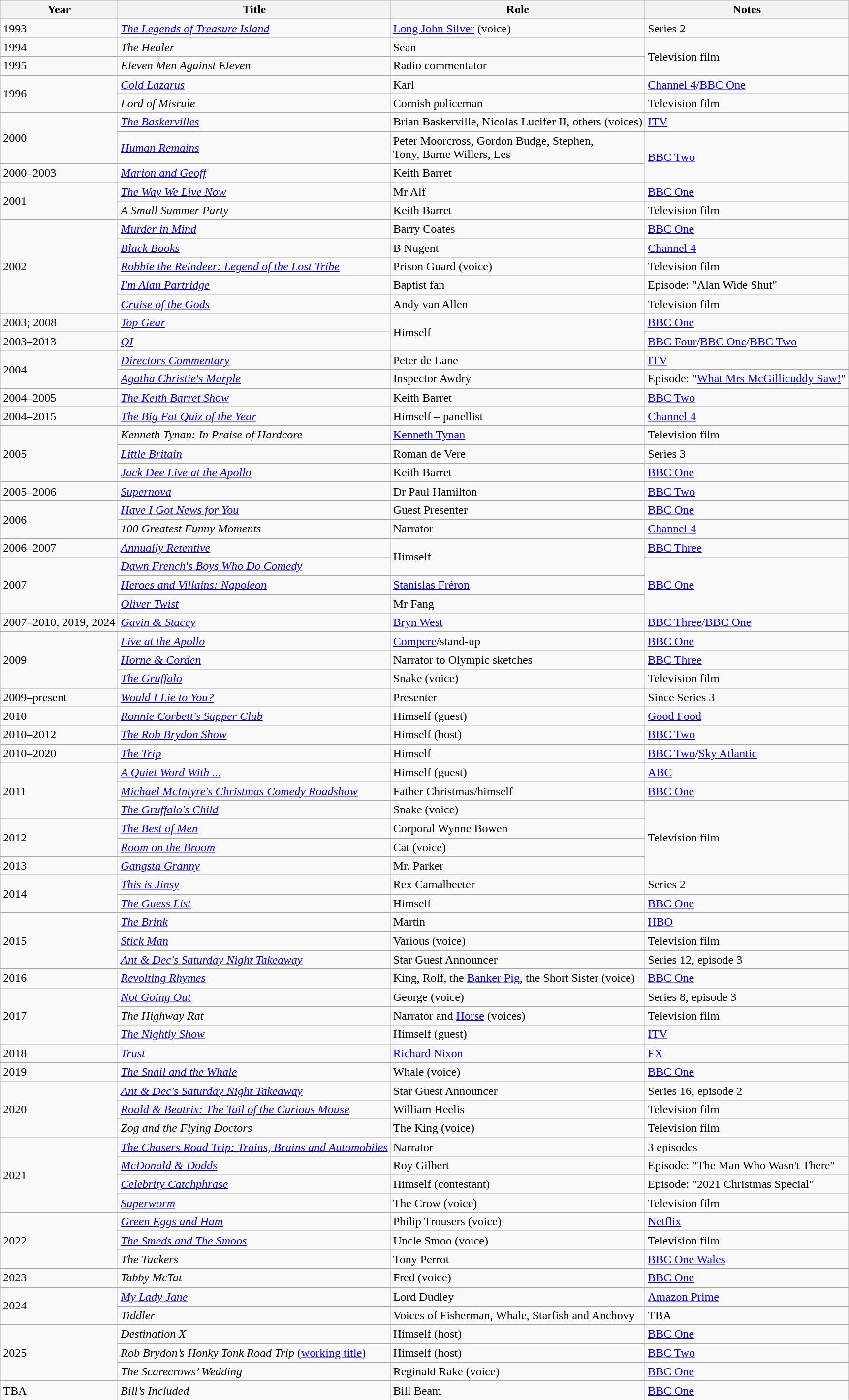<table class="wikitable">
<tr>
<th>Year</th>
<th>Title</th>
<th>Role</th>
<th>Notes</th>
</tr>
<tr>
<td>1993</td>
<td><em><a href='#'>The Legends of Treasure Island</a></em></td>
<td><a href='#'>Long John Silver</a> (voice)</td>
<td>Series 2</td>
</tr>
<tr>
<td>1994</td>
<td><em>The Healer</em></td>
<td>Sean</td>
<td rowspan="2">Television film</td>
</tr>
<tr>
<td>1995</td>
<td><em>Eleven Men Against Eleven</em></td>
<td>Radio commentator</td>
</tr>
<tr>
<td rowspan="2">1996</td>
<td><em><a href='#'>Cold Lazarus</a></em></td>
<td>Karl</td>
<td><a href='#'>Channel 4</a>/<a href='#'>BBC One</a></td>
</tr>
<tr>
<td><em>Lord of Misrule</em></td>
<td>Cornish policeman</td>
<td>Television film</td>
</tr>
<tr>
<td rowspan="2">2000</td>
<td><em><a href='#'>The Baskervilles</a></em></td>
<td>Brian Baskerville, Nicolas Lucifer II, others (voices)</td>
<td><a href='#'>ITV</a></td>
</tr>
<tr>
<td><em><a href='#'>Human Remains</a></em></td>
<td>Peter Moorcross, Gordon Budge, Stephen,<br>Tony, Barne Willers, Les</td>
<td rowspan="2"><a href='#'>BBC Two</a></td>
</tr>
<tr>
<td>2000–2003</td>
<td><em><a href='#'>Marion and Geoff</a></em></td>
<td>Keith Barret</td>
</tr>
<tr>
<td rowspan="2">2001</td>
<td><em><a href='#'>The Way We Live Now</a></em></td>
<td>Mr Alf</td>
<td><a href='#'>BBC One</a></td>
</tr>
<tr>
<td><em>A Small Summer Party</em></td>
<td>Keith Barret</td>
<td>Television film</td>
</tr>
<tr>
<td rowspan="5">2002</td>
<td><em><a href='#'>Murder in Mind</a></em></td>
<td>Barry Coates</td>
<td><a href='#'>BBC One</a></td>
</tr>
<tr>
<td><em><a href='#'>Black Books</a></em></td>
<td>B Nugent</td>
<td><a href='#'>Channel 4</a></td>
</tr>
<tr>
<td><em><a href='#'>Robbie the Reindeer: Legend of the Lost Tribe</a></em></td>
<td>Prison Guard (voice)</td>
<td>Television film</td>
</tr>
<tr>
<td><em><a href='#'>I'm Alan Partridge</a></em></td>
<td>Baptist fan</td>
<td>Episode: "Alan Wide Shut"</td>
</tr>
<tr>
<td><em><a href='#'>Cruise of the Gods</a></em></td>
<td>Andy van Allen</td>
<td>Television film</td>
</tr>
<tr>
<td>2003; 2008</td>
<td><em><a href='#'>Top Gear</a></em></td>
<td rowspan="2">Himself</td>
<td><a href='#'>BBC One</a></td>
</tr>
<tr>
<td>2003–2013</td>
<td><em><a href='#'>QI</a></em></td>
<td><a href='#'>BBC Four</a>/<a href='#'>BBC One</a>/<a href='#'>BBC Two</a></td>
</tr>
<tr>
<td rowspan="2">2004</td>
<td><em><a href='#'>Directors Commentary</a></em></td>
<td>Peter de Lane</td>
<td><a href='#'>ITV</a></td>
</tr>
<tr>
<td><em><a href='#'>Agatha Christie's Marple</a></em></td>
<td>Inspector Awdry</td>
<td>Episode: "<a href='#'>What Mrs McGillicuddy Saw!</a>"</td>
</tr>
<tr>
<td>2004–2005</td>
<td><em><a href='#'>The Keith Barret Show</a></em></td>
<td>Keith Barret</td>
<td><a href='#'>BBC Two</a></td>
</tr>
<tr>
<td>2004–2015</td>
<td><em><a href='#'>The Big Fat Quiz of the Year</a></em></td>
<td>Himself – panellist</td>
<td><a href='#'>Channel 4</a></td>
</tr>
<tr>
<td rowspan="3">2005</td>
<td><em>Kenneth Tynan: In Praise of Hardcore</em></td>
<td><a href='#'>Kenneth Tynan</a></td>
<td>Television film</td>
</tr>
<tr>
<td><em><a href='#'>Little Britain</a></em></td>
<td>Roman de Vere</td>
<td>Series 3</td>
</tr>
<tr>
<td><em><a href='#'>Jack Dee Live at the Apollo</a></em></td>
<td>Keith Barret</td>
<td><a href='#'>BBC One</a></td>
</tr>
<tr>
<td>2005–2006</td>
<td><em><a href='#'>Supernova</a></em></td>
<td>Dr Paul Hamilton</td>
<td><a href='#'>BBC Two</a></td>
</tr>
<tr>
<td rowspan="2">2006</td>
<td><em><a href='#'>Have I Got News for You</a></em></td>
<td>Guest Presenter</td>
<td><a href='#'>BBC One</a></td>
</tr>
<tr>
<td><em>100 Greatest Funny Moments</em></td>
<td>Narrator</td>
<td><a href='#'>Channel 4</a></td>
</tr>
<tr>
<td>2006–2007</td>
<td><em><a href='#'>Annually Retentive</a></em></td>
<td rowspan="2">Himself</td>
<td><a href='#'>BBC Three</a></td>
</tr>
<tr>
<td rowspan="3">2007</td>
<td><em><a href='#'>Dawn French's Boys Who Do Comedy</a></em></td>
<td rowspan="3"><a href='#'>BBC One</a></td>
</tr>
<tr>
<td><em><a href='#'>Heroes and Villains: Napoleon</a></em></td>
<td><a href='#'>Stanislas Fréron</a></td>
</tr>
<tr>
<td><em><a href='#'>Oliver Twist</a></em></td>
<td>Mr Fang</td>
</tr>
<tr>
<td>2007–2010, 2019, 2024</td>
<td><em><a href='#'>Gavin & Stacey</a></em></td>
<td><a href='#'>Bryn West</a></td>
<td><a href='#'>BBC Three</a>/<a href='#'>BBC One</a></td>
</tr>
<tr>
<td rowspan="3">2009</td>
<td><em><a href='#'>Live at the Apollo</a></em></td>
<td><a href='#'>Compere</a>/stand-up</td>
<td><a href='#'>BBC One</a></td>
</tr>
<tr>
<td><em><a href='#'>Horne & Corden</a></em></td>
<td>Narrator to Olympic sketches</td>
<td><a href='#'>BBC Three</a></td>
</tr>
<tr>
<td><em><a href='#'>The Gruffalo</a></em></td>
<td>Snake (voice)</td>
<td>Television film</td>
</tr>
<tr>
<td>2009–present</td>
<td><em><a href='#'>Would I Lie to You?</a></em></td>
<td>Presenter</td>
<td>Since Series 3</td>
</tr>
<tr>
<td>2010</td>
<td><em><a href='#'>Ronnie Corbett's Supper Club</a></em></td>
<td>Himself (guest)</td>
<td><a href='#'>Good Food</a></td>
</tr>
<tr>
<td>2010–2012</td>
<td><em><a href='#'>The Rob Brydon Show</a></em></td>
<td>Himself (host)</td>
<td><a href='#'>BBC Two</a></td>
</tr>
<tr>
<td>2010–2020</td>
<td><em><a href='#'>The Trip</a></em></td>
<td>Himself</td>
<td><a href='#'>BBC Two</a>/<a href='#'>Sky Atlantic</a></td>
</tr>
<tr>
<td rowspan="3">2011</td>
<td><em><a href='#'>A Quiet Word With&nbsp;...</a></em></td>
<td>Himself (guest)</td>
<td><a href='#'>ABC</a></td>
</tr>
<tr>
<td><em><a href='#'>Michael McIntyre's Christmas Comedy Roadshow</a></em></td>
<td>Father Christmas/himself</td>
<td><a href='#'>BBC One</a></td>
</tr>
<tr>
<td><em><a href='#'>The Gruffalo's Child</a></em></td>
<td>Snake (voice)</td>
<td rowspan="4">Television film</td>
</tr>
<tr>
<td rowspan="2">2012</td>
<td><em><a href='#'>The Best of Men</a></em></td>
<td>Corporal Wynne Bowen</td>
</tr>
<tr>
<td><em><a href='#'>Room on the Broom</a></em></td>
<td>Cat (voice)</td>
</tr>
<tr>
<td>2013</td>
<td><em><a href='#'>Gangsta Granny</a></em></td>
<td>Mr. Parker</td>
</tr>
<tr>
<td rowspan="2">2014</td>
<td><em><a href='#'>This is Jinsy</a></em></td>
<td>Rex Camalbeeter</td>
<td>Series 2</td>
</tr>
<tr>
<td><em><a href='#'>The Guess List</a></em></td>
<td>Himself</td>
<td><a href='#'>BBC One</a></td>
</tr>
<tr>
<td rowspan="3">2015</td>
<td><em><a href='#'>The Brink</a></em></td>
<td>Martin</td>
<td><a href='#'>HBO</a></td>
</tr>
<tr>
<td><em><a href='#'>Stick Man</a></em></td>
<td>Various (voice)</td>
<td>Television film</td>
</tr>
<tr>
<td><em><a href='#'>Ant & Dec's Saturday Night Takeaway</a></em></td>
<td>Star Guest Announcer</td>
<td>Series 12, episode 3</td>
</tr>
<tr>
<td>2016</td>
<td><em><a href='#'>Revolting Rhymes</a></em></td>
<td>King, Rolf, the <a href='#'>Banker Pig</a>, the Short Sister (voice)</td>
<td><a href='#'>BBC One</a></td>
</tr>
<tr>
<td rowspan="3">2017</td>
<td><em><a href='#'>Not Going Out</a></em></td>
<td>George (voice)</td>
<td>Series 8, episode 3</td>
</tr>
<tr>
<td><em>The Highway Rat</em></td>
<td>Narrator and <a href='#'>Horse</a> (voices)</td>
<td>Television film</td>
</tr>
<tr>
<td><em><a href='#'>The Nightly Show</a></em></td>
<td>Himself (guest)</td>
<td><a href='#'>ITV</a></td>
</tr>
<tr>
<td>2018</td>
<td><em><a href='#'>Trust</a></em></td>
<td><a href='#'>Richard Nixon</a></td>
<td><a href='#'>FX</a></td>
</tr>
<tr>
<td>2019</td>
<td><em><a href='#'>The Snail and the Whale</a></em></td>
<td>Whale (voice)</td>
<td><a href='#'>BBC One</a></td>
</tr>
<tr>
<td rowspan="3">2020</td>
<td><em><a href='#'>Ant & Dec's Saturday Night Takeaway</a></em></td>
<td>Star Guest Announcer</td>
<td>Series 16, episode 2</td>
</tr>
<tr>
<td><em><a href='#'>Roald & Beatrix: The Tail of the Curious Mouse</a></em></td>
<td>William Heelis</td>
<td>Television film</td>
</tr>
<tr>
<td><em>Zog and the Flying Doctors</em></td>
<td>The King (voice)</td>
<td>Television film</td>
</tr>
<tr>
<td rowspan="4">2021</td>
<td><em><a href='#'>The Chasers Road Trip: Trains, Brains and Automobiles</a></em></td>
<td>Narrator</td>
<td>3 episodes</td>
</tr>
<tr>
<td><em><a href='#'>McDonald & Dodds</a></em></td>
<td>Roy Gilbert</td>
<td>Episode: "The Man Who Wasn't There"</td>
</tr>
<tr>
<td><em><a href='#'>Celebrity Catchphrase</a></em></td>
<td>Himself (contestant)</td>
<td>Episode: "2021 Christmas Special"</td>
</tr>
<tr>
<td><em><a href='#'>Superworm</a></em></td>
<td>The Crow (voice)</td>
<td>Television film</td>
</tr>
<tr>
<td rowspan="3">2022</td>
<td><em><a href='#'>Green Eggs and Ham</a></em></td>
<td>Philip Trousers (voice)</td>
<td><a href='#'>Netflix</a></td>
</tr>
<tr>
<td><em><a href='#'>The Smeds and The Smoos</a></em></td>
<td>Uncle Smoo (voice)</td>
<td>Television film</td>
</tr>
<tr>
<td><em>The Tuckers</em></td>
<td>Tony Perrot</td>
<td><a href='#'>BBC One Wales</a></td>
</tr>
<tr>
<td>2023</td>
<td style="background:"><em>Tabby McTat</em></td>
<td>Fred (voice)</td>
<td><a href='#'>BBC One</a></td>
</tr>
<tr>
<td rowspan="2">2024</td>
<td style="background:"><em><a href='#'>My Lady Jane</a></em></td>
<td>Lord Dudley</td>
<td><a href='#'>Amazon Prime</a></td>
</tr>
<tr>
<td style="background:"><em>Tiddler</em></td>
<td>Voices of Fisherman, Whale, Starfish and Anchovy</td>
<td>TBA</td>
</tr>
<tr>
<td rowspan="3">2025</td>
<td style="background:"><em>Destination X</em></td>
<td>Himself (host)</td>
<td><a href='#'>BBC One</a></td>
</tr>
<tr>
<td style="background:"><em>Rob Brydon’s Honky Tonk Road Trip</em> (<a href='#'>working title</a>)</td>
<td>Himself (host)</td>
<td><a href='#'>BBC Two</a></td>
</tr>
<tr>
<td style="background:"><em>The Scarecrows’ Wedding</em></td>
<td>Reginald Rake (voice)</td>
<td><a href='#'>BBC One</a></td>
</tr>
<tr>
<td>TBA</td>
<td><em>Bill’s Included</em></td>
<td>Bill Beam</td>
<td><a href='#'>BBC One</a></td>
</tr>
</table>
